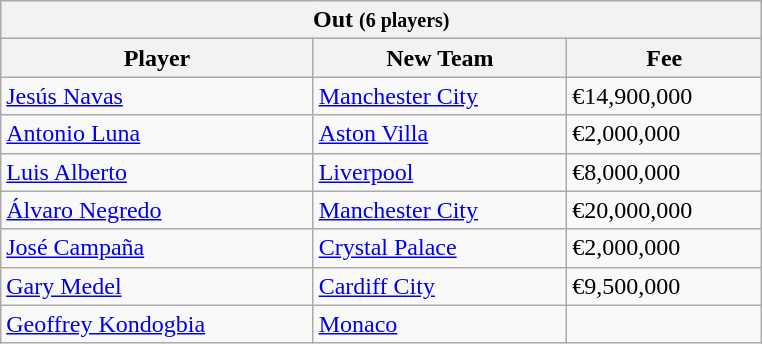<table class="wikitable collapsible collapsed">
<tr>
<th colspan="3" width="500"> <strong>Out</strong> <small>(6 players)</small></th>
</tr>
<tr>
<th>Player</th>
<th>New Team</th>
<th>Fee</th>
</tr>
<tr>
<td> <a href='#'>Jesús Navas</a></td>
<td> <a href='#'>Manchester City</a></td>
<td>€14,900,000</td>
</tr>
<tr>
<td> <a href='#'>Antonio Luna</a></td>
<td> <a href='#'>Aston Villa</a></td>
<td>€2,000,000</td>
</tr>
<tr>
<td> <a href='#'>Luis Alberto</a></td>
<td> <a href='#'>Liverpool</a></td>
<td>€8,000,000</td>
</tr>
<tr>
<td> <a href='#'>Álvaro Negredo</a></td>
<td> <a href='#'>Manchester City</a></td>
<td>€20,000,000</td>
</tr>
<tr>
<td> <a href='#'>José Campaña</a></td>
<td> <a href='#'>Crystal Palace</a></td>
<td>€2,000,000</td>
</tr>
<tr>
<td> <a href='#'>Gary Medel</a></td>
<td> <a href='#'>Cardiff City</a></td>
<td>€9,500,000</td>
</tr>
<tr>
<td> <a href='#'>Geoffrey Kondogbia</a></td>
<td> <a href='#'>Monaco</a></td>
<td></td>
</tr>
</table>
